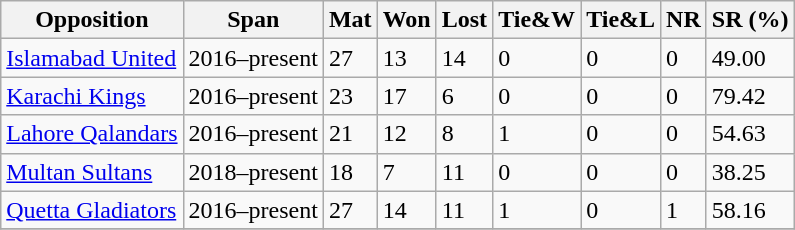<table class="wikitable sortable">
<tr>
<th class="unsortable">Opposition</th>
<th class="unsortable">Span</th>
<th>Mat</th>
<th>Won</th>
<th>Lost</th>
<th>Tie&W</th>
<th>Tie&L</th>
<th>NR</th>
<th>SR (%)</th>
</tr>
<tr>
<td><a href='#'>Islamabad United</a></td>
<td>2016–present</td>
<td>27</td>
<td>13</td>
<td>14</td>
<td>0</td>
<td>0</td>
<td>0</td>
<td>49.00</td>
</tr>
<tr>
<td><a href='#'>Karachi Kings</a></td>
<td>2016–present</td>
<td>23</td>
<td>17</td>
<td>6</td>
<td>0</td>
<td>0</td>
<td>0</td>
<td>79.42</td>
</tr>
<tr>
<td><a href='#'>Lahore Qalandars</a></td>
<td>2016–present</td>
<td>21</td>
<td>12</td>
<td>8</td>
<td>1</td>
<td>0</td>
<td>0</td>
<td>54.63</td>
</tr>
<tr>
<td><a href='#'>Multan Sultans</a></td>
<td>2018–present</td>
<td>18</td>
<td>7</td>
<td>11</td>
<td>0</td>
<td>0</td>
<td>0</td>
<td>38.25</td>
</tr>
<tr>
<td><a href='#'>Quetta Gladiators</a></td>
<td>2016–present</td>
<td>27</td>
<td>14</td>
<td>11</td>
<td>1</td>
<td>0</td>
<td>1</td>
<td>58.16</td>
</tr>
<tr>
</tr>
</table>
